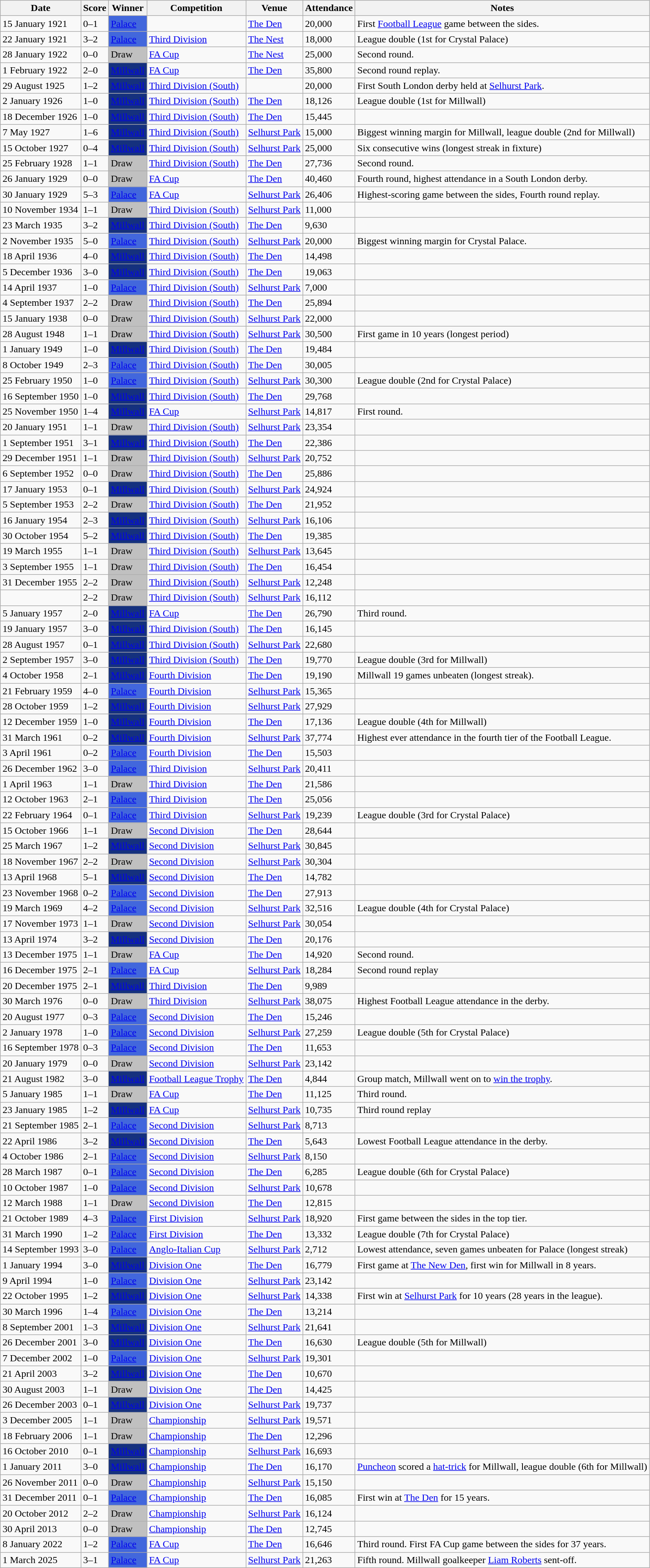<table class="wikitable sortable">
<tr>
<th>Date</th>
<th>Score</th>
<th>Winner</th>
<th>Competition</th>
<th>Venue</th>
<th>Attendance</th>
<th class="unsortable">Notes</th>
</tr>
<tr>
<td>15 January 1921</td>
<td>0–1</td>
<td style="background:#4267DC"><a href='#'><span>Palace</span></a></td>
<td></td>
<td><a href='#'>The Den</a></td>
<td>20,000</td>
<td>First <a href='#'>Football League</a> game between the sides.</td>
</tr>
<tr>
<td>22 January 1921</td>
<td>3–2</td>
<td style="background:#4267DC"><a href='#'><span>Palace</span></a></td>
<td><a href='#'>Third Division</a></td>
<td><a href='#'>The Nest</a></td>
<td>18,000</td>
<td>League double (1st for Crystal Palace)</td>
</tr>
<tr>
<td>28 January 1922</td>
<td>0–0</td>
<td style="background:silver">Draw</td>
<td><a href='#'>FA Cup</a></td>
<td><a href='#'>The Nest</a></td>
<td>25,000</td>
<td>Second round.</td>
</tr>
<tr>
<td>1 February 1922</td>
<td>2–0</td>
<td style="background:#15317E"><a href='#'><span>Millwall</span></a></td>
<td><a href='#'>FA Cup</a></td>
<td><a href='#'>The Den</a></td>
<td>35,800</td>
<td>Second round replay.</td>
</tr>
<tr>
<td>29 August 1925</td>
<td>1–2</td>
<td style="background:#15317E"><a href='#'><span>Millwall</span></a></td>
<td><a href='#'>Third Division (South)</a></td>
<td></td>
<td>20,000</td>
<td>First South London derby held at <a href='#'>Selhurst Park</a>.</td>
</tr>
<tr>
<td>2 January 1926</td>
<td>1–0</td>
<td style="background:#15317E"><a href='#'><span>Millwall</span></a></td>
<td><a href='#'>Third Division (South)</a></td>
<td><a href='#'>The Den</a></td>
<td>18,126</td>
<td>League double (1st for Millwall)</td>
</tr>
<tr>
<td>18 December 1926</td>
<td>1–0</td>
<td style="background:#15317E"><a href='#'><span>Millwall</span></a></td>
<td><a href='#'>Third Division (South)</a></td>
<td><a href='#'>The Den</a></td>
<td>15,445</td>
<td></td>
</tr>
<tr>
<td>7 May 1927</td>
<td>1–6</td>
<td style="background:#15317E"><a href='#'><span>Millwall</span></a></td>
<td><a href='#'>Third Division (South)</a></td>
<td><a href='#'>Selhurst Park</a></td>
<td>15,000</td>
<td>Biggest winning margin for Millwall, league double (2nd for Millwall)</td>
</tr>
<tr>
<td>15 October 1927</td>
<td>0–4</td>
<td style="background:#15317E"><a href='#'><span>Millwall</span></a></td>
<td><a href='#'>Third Division (South)</a></td>
<td><a href='#'>Selhurst Park</a></td>
<td>25,000</td>
<td>Six consecutive wins (longest streak in fixture)</td>
</tr>
<tr>
<td>25 February 1928</td>
<td>1–1</td>
<td style="background:silver">Draw</td>
<td><a href='#'>Third Division (South)</a></td>
<td><a href='#'>The Den</a></td>
<td>27,736</td>
<td>Second round.</td>
</tr>
<tr>
<td>26 January 1929</td>
<td>0–0</td>
<td style="background:silver">Draw</td>
<td><a href='#'>FA Cup</a></td>
<td><a href='#'>The Den</a></td>
<td>40,460</td>
<td>Fourth round, highest attendance in a South London derby.</td>
</tr>
<tr>
<td>30 January 1929</td>
<td>5–3</td>
<td style="background:#4267DC"><a href='#'><span>Palace</span></a></td>
<td><a href='#'>FA Cup</a></td>
<td><a href='#'>Selhurst Park</a></td>
<td>26,406</td>
<td>Highest-scoring game between the sides, Fourth round replay.</td>
</tr>
<tr>
<td>10 November 1934</td>
<td>1–1</td>
<td style="background:silver">Draw</td>
<td><a href='#'>Third Division (South)</a></td>
<td><a href='#'>Selhurst Park</a></td>
<td>11,000</td>
<td></td>
</tr>
<tr>
<td>23 March 1935</td>
<td>3–2</td>
<td style="background:#15317E"><a href='#'><span>Millwall</span></a></td>
<td><a href='#'>Third Division (South)</a></td>
<td><a href='#'>The Den</a></td>
<td>9,630</td>
<td></td>
</tr>
<tr>
<td>2 November 1935</td>
<td>5–0</td>
<td style="background:#4267DC"><a href='#'><span>Palace</span></a></td>
<td><a href='#'>Third Division (South)</a></td>
<td><a href='#'>Selhurst Park</a></td>
<td>20,000</td>
<td>Biggest winning margin for Crystal Palace.</td>
</tr>
<tr>
<td>18 April 1936</td>
<td>4–0</td>
<td style="background:#15317E"><a href='#'><span>Millwall</span></a></td>
<td><a href='#'>Third Division (South)</a></td>
<td><a href='#'>The Den</a></td>
<td>14,498</td>
<td></td>
</tr>
<tr>
<td>5 December 1936</td>
<td>3–0</td>
<td style="background:#15317E"><a href='#'><span>Millwall</span></a></td>
<td><a href='#'>Third Division (South)</a></td>
<td><a href='#'>The Den</a></td>
<td>19,063</td>
<td></td>
</tr>
<tr>
<td>14 April 1937</td>
<td>1–0</td>
<td style="background:#4267DC"><a href='#'><span>Palace</span></a></td>
<td><a href='#'>Third Division (South)</a></td>
<td><a href='#'>Selhurst Park</a></td>
<td>7,000</td>
<td></td>
</tr>
<tr>
<td>4 September 1937</td>
<td>2–2</td>
<td style="background:silver">Draw</td>
<td><a href='#'>Third Division (South)</a></td>
<td><a href='#'>The Den</a></td>
<td>25,894</td>
<td></td>
</tr>
<tr>
<td>15 January 1938</td>
<td>0–0</td>
<td style="background:silver">Draw</td>
<td><a href='#'>Third Division (South)</a></td>
<td><a href='#'>Selhurst Park</a></td>
<td>22,000</td>
<td></td>
</tr>
<tr>
<td>28 August 1948</td>
<td>1–1</td>
<td style="background:silver">Draw</td>
<td><a href='#'>Third Division (South)</a></td>
<td><a href='#'>Selhurst Park</a></td>
<td>30,500</td>
<td>First game in 10 years (longest period)</td>
</tr>
<tr>
<td>1 January 1949</td>
<td>1–0</td>
<td style="background:#15317E"><a href='#'><span>Millwall</span></a></td>
<td><a href='#'>Third Division (South)</a></td>
<td><a href='#'>The Den</a></td>
<td>19,484</td>
<td></td>
</tr>
<tr>
<td>8 October 1949</td>
<td>2–3</td>
<td style="background:#4267DC"><a href='#'><span>Palace</span></a></td>
<td><a href='#'>Third Division (South)</a></td>
<td><a href='#'>The Den</a></td>
<td>30,005</td>
<td></td>
</tr>
<tr>
<td>25 February 1950</td>
<td>1–0</td>
<td style="background:#4267DC"><a href='#'><span>Palace</span></a></td>
<td><a href='#'>Third Division (South)</a></td>
<td><a href='#'>Selhurst Park</a></td>
<td>30,300</td>
<td>League double (2nd for Crystal Palace)</td>
</tr>
<tr>
<td>16 September 1950</td>
<td>1–0</td>
<td style="background:#15317E"><a href='#'><span>Millwall</span></a></td>
<td><a href='#'>Third Division (South)</a></td>
<td><a href='#'>The Den</a></td>
<td>29,768</td>
<td></td>
</tr>
<tr>
<td>25 November 1950</td>
<td>1–4</td>
<td style="background:#15317E"><a href='#'><span>Millwall</span></a></td>
<td><a href='#'>FA Cup</a></td>
<td><a href='#'>Selhurst Park</a></td>
<td>14,817</td>
<td>First round.</td>
</tr>
<tr>
<td>20 January 1951</td>
<td>1–1</td>
<td style="background:silver">Draw</td>
<td><a href='#'>Third Division (South)</a></td>
<td><a href='#'>Selhurst Park</a></td>
<td>23,354</td>
<td></td>
</tr>
<tr>
<td>1 September 1951</td>
<td>3–1</td>
<td style="background:#15317E"><a href='#'><span>Millwall</span></a></td>
<td><a href='#'>Third Division (South)</a></td>
<td><a href='#'>The Den</a></td>
<td>22,386</td>
<td></td>
</tr>
<tr>
<td>29 December 1951</td>
<td>1–1</td>
<td style="background:silver">Draw</td>
<td><a href='#'>Third Division (South)</a></td>
<td><a href='#'>Selhurst Park</a></td>
<td>20,752</td>
<td></td>
</tr>
<tr>
<td>6 September 1952</td>
<td>0–0</td>
<td style="background:silver">Draw</td>
<td><a href='#'>Third Division (South)</a></td>
<td><a href='#'>The Den</a></td>
<td>25,886</td>
<td></td>
</tr>
<tr>
<td>17 January 1953</td>
<td>0–1</td>
<td style="background:#15317E"><a href='#'><span>Millwall</span></a></td>
<td><a href='#'>Third Division (South)</a></td>
<td><a href='#'>Selhurst Park</a></td>
<td>24,924</td>
<td></td>
</tr>
<tr>
<td>5 September 1953</td>
<td>2–2</td>
<td style="background:silver">Draw</td>
<td><a href='#'>Third Division (South)</a></td>
<td><a href='#'>The Den</a></td>
<td>21,952</td>
<td></td>
</tr>
<tr>
<td>16 January 1954</td>
<td>2–3</td>
<td style="background:#15317E"><a href='#'><span>Millwall</span></a></td>
<td><a href='#'>Third Division (South)</a></td>
<td><a href='#'>Selhurst Park</a></td>
<td>16,106</td>
<td></td>
</tr>
<tr>
<td>30 October 1954</td>
<td>5–2</td>
<td style="background:#15317E"><a href='#'><span>Millwall</span></a></td>
<td><a href='#'>Third Division (South)</a></td>
<td><a href='#'>The Den</a></td>
<td>19,385</td>
<td></td>
</tr>
<tr>
<td>19 March 1955</td>
<td>1–1</td>
<td style="background:silver">Draw</td>
<td><a href='#'>Third Division (South)</a></td>
<td><a href='#'>Selhurst Park</a></td>
<td>13,645</td>
<td></td>
</tr>
<tr>
<td>3 September 1955</td>
<td>1–1</td>
<td style="background:silver">Draw</td>
<td><a href='#'>Third Division (South)</a></td>
<td><a href='#'>The Den</a></td>
<td>16,454</td>
<td></td>
</tr>
<tr>
<td>31 December 1955</td>
<td>2–2</td>
<td style="background:silver">Draw</td>
<td><a href='#'>Third Division (South)</a></td>
<td><a href='#'>Selhurst Park</a></td>
<td>12,248</td>
<td></td>
</tr>
<tr>
<td></td>
<td>2–2</td>
<td style="background:silver">Draw</td>
<td><a href='#'>Third Division (South)</a></td>
<td><a href='#'>Selhurst Park</a></td>
<td>16,112</td>
<td></td>
</tr>
<tr>
<td>5 January 1957</td>
<td>2–0</td>
<td style="background:#15317E"><a href='#'><span>Millwall</span></a></td>
<td><a href='#'>FA Cup</a></td>
<td><a href='#'>The Den</a></td>
<td>26,790</td>
<td>Third round.</td>
</tr>
<tr>
<td>19 January 1957</td>
<td>3–0</td>
<td style="background:#15317E"><a href='#'><span>Millwall</span></a></td>
<td><a href='#'>Third Division (South)</a></td>
<td><a href='#'>The Den</a></td>
<td>16,145</td>
<td></td>
</tr>
<tr>
<td>28 August 1957</td>
<td>0–1</td>
<td style="background:#15317E"><a href='#'><span>Millwall</span></a></td>
<td><a href='#'>Third Division (South)</a></td>
<td><a href='#'>Selhurst Park</a></td>
<td>22,680</td>
<td></td>
</tr>
<tr>
<td>2 September 1957</td>
<td>3–0</td>
<td style="background:#15317E"><a href='#'><span>Millwall</span></a></td>
<td><a href='#'>Third Division (South)</a></td>
<td><a href='#'>The Den</a></td>
<td>19,770</td>
<td>League double (3rd for Millwall)</td>
</tr>
<tr>
<td>4 October 1958</td>
<td>2–1</td>
<td style="background:#15317E"><a href='#'><span>Millwall</span></a></td>
<td><a href='#'>Fourth Division</a></td>
<td><a href='#'>The Den</a></td>
<td>19,190</td>
<td>Millwall 19 games unbeaten (longest streak).</td>
</tr>
<tr>
<td>21 February 1959</td>
<td>4–0</td>
<td style="background:#4267DC"><a href='#'><span>Palace</span></a></td>
<td><a href='#'>Fourth Division</a></td>
<td><a href='#'>Selhurst Park</a></td>
<td>15,365</td>
<td></td>
</tr>
<tr>
<td>28 October 1959</td>
<td>1–2</td>
<td style="background:#15317E"><a href='#'><span>Millwall</span></a></td>
<td><a href='#'>Fourth Division</a></td>
<td><a href='#'>Selhurst Park</a></td>
<td>27,929</td>
<td></td>
</tr>
<tr>
<td>12 December 1959</td>
<td>1–0</td>
<td style="background:#15317E"><a href='#'><span>Millwall</span></a></td>
<td><a href='#'>Fourth Division</a></td>
<td><a href='#'>The Den</a></td>
<td>17,136</td>
<td>League double (4th for Millwall)</td>
</tr>
<tr>
<td>31 March 1961</td>
<td>0–2</td>
<td style="background:#15317E"><a href='#'><span>Millwall</span></a></td>
<td><a href='#'>Fourth Division</a></td>
<td><a href='#'>Selhurst Park</a></td>
<td>37,774</td>
<td>Highest ever attendance in the fourth tier of the Football League.</td>
</tr>
<tr>
<td>3 April 1961</td>
<td>0–2</td>
<td style="background:#4267DC"><a href='#'><span>Palace</span></a></td>
<td><a href='#'>Fourth Division</a></td>
<td><a href='#'>The Den</a></td>
<td>15,503</td>
<td></td>
</tr>
<tr>
<td>26 December 1962</td>
<td>3–0</td>
<td style="background:#4267DC"><a href='#'><span>Palace</span></a></td>
<td><a href='#'>Third Division</a></td>
<td><a href='#'>Selhurst Park</a></td>
<td>20,411</td>
<td></td>
</tr>
<tr>
<td>1 April 1963</td>
<td>1–1</td>
<td style="background:silver">Draw</td>
<td><a href='#'>Third Division</a></td>
<td><a href='#'>The Den</a></td>
<td>21,586</td>
<td></td>
</tr>
<tr>
<td>12 October 1963</td>
<td>2–1</td>
<td style="background:#4267DC"><a href='#'><span>Palace</span></a></td>
<td><a href='#'>Third Division</a></td>
<td><a href='#'>The Den</a></td>
<td>25,056</td>
<td></td>
</tr>
<tr>
<td>22 February 1964</td>
<td>0–1</td>
<td style="background:#4267DC"><a href='#'><span>Palace</span></a></td>
<td><a href='#'>Third Division</a></td>
<td><a href='#'>Selhurst Park</a></td>
<td>19,239</td>
<td>League double (3rd for Crystal Palace)</td>
</tr>
<tr>
<td>15 October 1966</td>
<td>1–1</td>
<td style="background:silver">Draw</td>
<td><a href='#'>Second Division</a></td>
<td><a href='#'>The Den</a></td>
<td>28,644</td>
<td></td>
</tr>
<tr>
<td>25 March 1967</td>
<td>1–2</td>
<td style="background:#15317E"><a href='#'><span>Millwall</span></a></td>
<td><a href='#'>Second Division</a></td>
<td><a href='#'>Selhurst Park</a></td>
<td>30,845</td>
<td></td>
</tr>
<tr>
<td>18 November 1967</td>
<td>2–2</td>
<td style="background:silver">Draw</td>
<td><a href='#'>Second Division</a></td>
<td><a href='#'>Selhurst Park</a></td>
<td>30,304</td>
<td></td>
</tr>
<tr>
<td>13 April 1968</td>
<td>5–1</td>
<td style="background:#15317E"><a href='#'><span>Millwall</span></a></td>
<td><a href='#'>Second Division</a></td>
<td><a href='#'>The Den</a></td>
<td>14,782</td>
<td></td>
</tr>
<tr>
<td>23 November 1968</td>
<td>0–2</td>
<td style="background:#4267DC"><a href='#'><span>Palace</span></a></td>
<td><a href='#'>Second Division</a></td>
<td><a href='#'>The Den</a></td>
<td>27,913</td>
<td></td>
</tr>
<tr>
<td>19 March 1969</td>
<td>4–2</td>
<td style="background:#4267DC"><a href='#'><span>Palace</span></a></td>
<td><a href='#'>Second Division</a></td>
<td><a href='#'>Selhurst Park</a></td>
<td>32,516</td>
<td>League double (4th for Crystal Palace)</td>
</tr>
<tr>
<td>17 November 1973</td>
<td>1–1</td>
<td style="background:silver">Draw</td>
<td><a href='#'>Second Division</a></td>
<td><a href='#'>Selhurst Park</a></td>
<td>30,054</td>
<td></td>
</tr>
<tr>
<td>13 April 1974</td>
<td>3–2</td>
<td style="background:#15317E"><a href='#'><span>Millwall</span></a></td>
<td><a href='#'>Second Division</a></td>
<td><a href='#'>The Den</a></td>
<td>20,176</td>
<td></td>
</tr>
<tr>
<td>13 December 1975</td>
<td>1–1</td>
<td style="background:silver">Draw</td>
<td><a href='#'>FA Cup</a></td>
<td><a href='#'>The Den</a></td>
<td>14,920</td>
<td>Second round.</td>
</tr>
<tr>
<td>16 December 1975</td>
<td>2–1</td>
<td style="background:#4267DC"><a href='#'><span>Palace</span></a></td>
<td><a href='#'>FA Cup</a></td>
<td><a href='#'>Selhurst Park</a></td>
<td>18,284</td>
<td>Second round replay</td>
</tr>
<tr>
<td>20 December 1975</td>
<td>2–1</td>
<td style="background:#15317E"><a href='#'><span>Millwall</span></a></td>
<td><a href='#'>Third Division</a></td>
<td><a href='#'>The Den</a></td>
<td>9,989</td>
<td></td>
</tr>
<tr>
<td>30 March 1976</td>
<td>0–0</td>
<td style="background:silver">Draw</td>
<td><a href='#'>Third Division</a></td>
<td><a href='#'>Selhurst Park</a></td>
<td>38,075</td>
<td>Highest Football League attendance in the derby.</td>
</tr>
<tr>
<td>20 August 1977</td>
<td>0–3</td>
<td style="background:#4267DC"><a href='#'><span>Palace</span></a></td>
<td><a href='#'>Second Division</a></td>
<td><a href='#'>The Den</a></td>
<td>15,246</td>
<td></td>
</tr>
<tr>
<td>2 January 1978</td>
<td>1–0</td>
<td style="background:#4267DC"><a href='#'><span>Palace</span></a></td>
<td><a href='#'>Second Division</a></td>
<td><a href='#'>Selhurst Park</a></td>
<td>27,259</td>
<td>League double (5th for Crystal Palace)</td>
</tr>
<tr>
<td>16 September 1978</td>
<td>0–3</td>
<td style="background:#4267DC"><a href='#'><span>Palace</span></a></td>
<td><a href='#'>Second Division</a></td>
<td><a href='#'>The Den</a></td>
<td>11,653</td>
<td></td>
</tr>
<tr>
<td>20 January 1979</td>
<td>0–0</td>
<td style="background:silver">Draw</td>
<td><a href='#'>Second Division</a></td>
<td><a href='#'>Selhurst Park</a></td>
<td>23,142</td>
<td></td>
</tr>
<tr>
<td>21 August 1982</td>
<td>3–0</td>
<td style="background:#15317E"><a href='#'><span>Millwall</span></a></td>
<td><a href='#'>Football League Trophy</a></td>
<td><a href='#'>The Den</a></td>
<td>4,844</td>
<td>Group match, Millwall went on to <a href='#'>win the trophy</a>.</td>
</tr>
<tr>
<td>5 January 1985</td>
<td>1–1</td>
<td style="background:silver">Draw</td>
<td><a href='#'>FA Cup</a></td>
<td><a href='#'>The Den</a></td>
<td>11,125</td>
<td>Third round.</td>
</tr>
<tr>
<td>23 January 1985</td>
<td>1–2</td>
<td style="background:#15317E"><a href='#'><span>Millwall</span></a></td>
<td><a href='#'>FA Cup</a></td>
<td><a href='#'>Selhurst Park</a></td>
<td>10,735</td>
<td>Third round replay</td>
</tr>
<tr>
<td>21 September 1985</td>
<td>2–1</td>
<td style="background:#4267DC"><a href='#'><span>Palace</span></a></td>
<td><a href='#'>Second Division</a></td>
<td><a href='#'>Selhurst Park</a></td>
<td>8,713</td>
<td></td>
</tr>
<tr>
<td>22 April 1986</td>
<td>3–2</td>
<td style="background:#15317E"><a href='#'><span>Millwall</span></a></td>
<td><a href='#'>Second Division</a></td>
<td><a href='#'>The Den</a></td>
<td>5,643</td>
<td>Lowest Football League attendance in the derby.</td>
</tr>
<tr>
<td>4 October 1986</td>
<td>2–1</td>
<td style="background:#4267DC"><a href='#'><span>Palace</span></a></td>
<td><a href='#'>Second Division</a></td>
<td><a href='#'>Selhurst Park</a></td>
<td>8,150</td>
<td></td>
</tr>
<tr>
<td>28 March 1987</td>
<td>0–1</td>
<td style="background:#4267DC"><a href='#'><span>Palace</span></a></td>
<td><a href='#'>Second Division</a></td>
<td><a href='#'>The Den</a></td>
<td>6,285</td>
<td>League double (6th for Crystal Palace)</td>
</tr>
<tr>
<td>10 October 1987</td>
<td>1–0</td>
<td style="background:#4267DC"><a href='#'><span>Palace</span></a></td>
<td><a href='#'>Second Division</a></td>
<td><a href='#'>Selhurst Park</a></td>
<td>10,678</td>
<td></td>
</tr>
<tr>
<td>12 March 1988</td>
<td>1–1</td>
<td style="background:silver">Draw</td>
<td><a href='#'>Second Division</a></td>
<td><a href='#'>The Den</a></td>
<td>12,815</td>
<td></td>
</tr>
<tr>
<td>21 October 1989</td>
<td>4–3</td>
<td style="background:#4267DC"><a href='#'><span>Palace</span></a></td>
<td><a href='#'>First Division</a></td>
<td><a href='#'>Selhurst Park</a></td>
<td>18,920</td>
<td>First game between the sides in the top tier.</td>
</tr>
<tr>
<td>31 March 1990</td>
<td>1–2</td>
<td style="background:#4267DC"><a href='#'><span>Palace</span></a></td>
<td><a href='#'>First Division</a></td>
<td><a href='#'>The Den</a></td>
<td>13,332</td>
<td>League double (7th for Crystal Palace)</td>
</tr>
<tr>
<td>14 September 1993</td>
<td>3–0</td>
<td style="background:#4267DC"><a href='#'><span>Palace</span></a></td>
<td><a href='#'>Anglo-Italian Cup</a></td>
<td><a href='#'>Selhurst Park</a></td>
<td>2,712</td>
<td>Lowest attendance, seven games unbeaten for Palace (longest streak)</td>
</tr>
<tr>
<td>1 January 1994</td>
<td>3–0</td>
<td style="background:#15317E"><a href='#'><span>Millwall</span></a></td>
<td><a href='#'>Division One</a></td>
<td><a href='#'>The Den</a></td>
<td>16,779</td>
<td>First game at <a href='#'>The New Den</a>, first win for Millwall in 8 years.</td>
</tr>
<tr>
<td>9 April 1994</td>
<td>1–0</td>
<td style="background:#4267DC"><a href='#'><span>Palace</span></a></td>
<td><a href='#'>Division One</a></td>
<td><a href='#'>Selhurst Park</a></td>
<td>23,142</td>
<td></td>
</tr>
<tr>
<td>22 October 1995</td>
<td>1–2</td>
<td style="background:#15317E"><a href='#'><span>Millwall</span></a></td>
<td><a href='#'>Division One</a></td>
<td><a href='#'>Selhurst Park</a></td>
<td>14,338</td>
<td>First win at <a href='#'>Selhurst Park</a> for 10 years (28 years in the league).</td>
</tr>
<tr>
<td>30 March 1996</td>
<td>1–4</td>
<td style="background:#4267DC"><a href='#'><span>Palace</span></a></td>
<td><a href='#'>Division One</a></td>
<td><a href='#'>The Den</a></td>
<td>13,214</td>
<td></td>
</tr>
<tr>
<td>8 September 2001</td>
<td>1–3</td>
<td style="background:#15317E"><a href='#'><span>Millwall</span></a></td>
<td><a href='#'>Division One</a></td>
<td><a href='#'>Selhurst Park</a></td>
<td>21,641</td>
<td></td>
</tr>
<tr>
<td>26 December 2001</td>
<td>3–0</td>
<td style="background:#15317E"><a href='#'><span>Millwall</span></a></td>
<td><a href='#'>Division One</a></td>
<td><a href='#'>The Den</a></td>
<td>16,630</td>
<td>League double (5th for Millwall)</td>
</tr>
<tr>
<td>7 December 2002</td>
<td>1–0</td>
<td style="background:#4267DC"><a href='#'><span>Palace</span></a></td>
<td><a href='#'>Division One</a></td>
<td><a href='#'>Selhurst Park</a></td>
<td>19,301</td>
<td></td>
</tr>
<tr>
<td>21 April 2003</td>
<td>3–2</td>
<td style="background:#15317E"><a href='#'><span>Millwall</span></a></td>
<td><a href='#'>Division One</a></td>
<td><a href='#'>The Den</a></td>
<td>10,670</td>
<td></td>
</tr>
<tr>
<td>30 August 2003</td>
<td>1–1</td>
<td style="background:silver">Draw</td>
<td><a href='#'>Division One</a></td>
<td><a href='#'>The Den</a></td>
<td>14,425</td>
<td></td>
</tr>
<tr>
<td>26 December 2003</td>
<td>0–1</td>
<td style="background:#15317E"><a href='#'><span>Millwall</span></a></td>
<td><a href='#'>Division One</a></td>
<td><a href='#'>Selhurst Park</a></td>
<td>19,737</td>
<td></td>
</tr>
<tr>
<td>3 December 2005</td>
<td>1–1</td>
<td style="background:silver">Draw</td>
<td><a href='#'>Championship</a></td>
<td><a href='#'>Selhurst Park</a></td>
<td>19,571</td>
<td></td>
</tr>
<tr>
<td>18 February 2006</td>
<td>1–1</td>
<td style="background:silver">Draw</td>
<td><a href='#'>Championship</a></td>
<td><a href='#'>The Den</a></td>
<td>12,296</td>
<td></td>
</tr>
<tr>
<td>16 October 2010</td>
<td>0–1</td>
<td style="background:#15317E"><a href='#'><span>Millwall</span></a></td>
<td><a href='#'>Championship</a></td>
<td><a href='#'>Selhurst Park</a></td>
<td>16,693</td>
<td></td>
</tr>
<tr>
<td>1 January 2011</td>
<td>3–0</td>
<td style="background:#15317E"><a href='#'><span>Millwall</span></a></td>
<td><a href='#'>Championship</a></td>
<td><a href='#'>The Den</a></td>
<td>16,170</td>
<td><a href='#'>Puncheon</a> scored a <a href='#'>hat-trick</a> for Millwall, league double (6th for Millwall)</td>
</tr>
<tr>
<td>26 November 2011</td>
<td>0–0</td>
<td style="background:silver">Draw</td>
<td><a href='#'>Championship</a></td>
<td><a href='#'>Selhurst Park</a></td>
<td>15,150</td>
<td></td>
</tr>
<tr>
<td>31 December 2011</td>
<td>0–1</td>
<td style="background:#4267DC"><a href='#'><span>Palace</span></a></td>
<td><a href='#'>Championship</a></td>
<td><a href='#'>The Den</a></td>
<td>16,085</td>
<td>First win at <a href='#'>The Den</a> for 15 years.</td>
</tr>
<tr>
<td>20 October 2012</td>
<td>2–2</td>
<td style="background:silver">Draw</td>
<td><a href='#'>Championship</a></td>
<td><a href='#'>Selhurst Park</a></td>
<td>16,124</td>
<td></td>
</tr>
<tr>
<td>30 April 2013</td>
<td>0–0</td>
<td style="background:silver">Draw</td>
<td><a href='#'>Championship</a></td>
<td><a href='#'>The Den</a></td>
<td>12,745</td>
<td></td>
</tr>
<tr>
<td>8 January 2022</td>
<td>1–2</td>
<td style="background:#4267DC"><a href='#'><span>Palace</span></a></td>
<td><a href='#'>FA Cup</a></td>
<td><a href='#'>The Den</a></td>
<td>16,646</td>
<td>Third round. First FA Cup game between the sides for 37 years.</td>
</tr>
<tr>
<td>1 March 2025</td>
<td>3–1</td>
<td style="background:#4267DC"><a href='#'><span>Palace</span></a></td>
<td><a href='#'>FA Cup</a></td>
<td><a href='#'>Selhurst Park</a></td>
<td>21,263</td>
<td>Fifth round. Millwall goalkeeper <a href='#'>Liam Roberts</a> sent-off.</td>
</tr>
</table>
